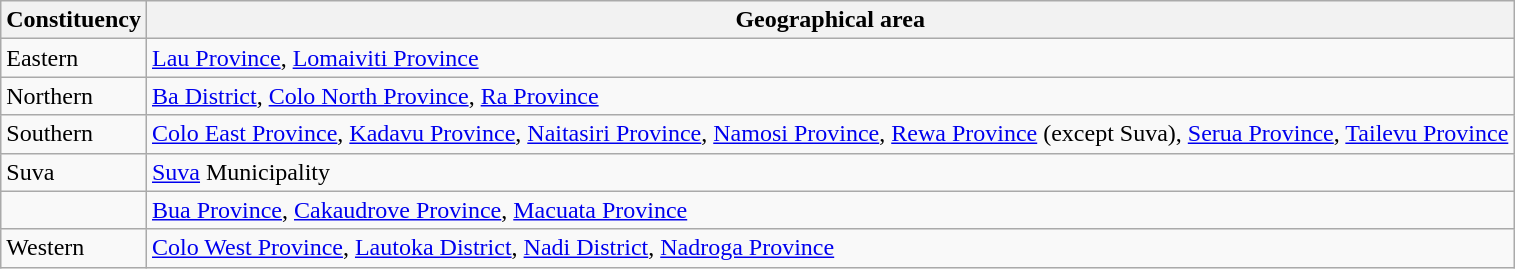<table class=wikitable>
<tr>
<th>Constituency</th>
<th>Geographical area</th>
</tr>
<tr>
<td>Eastern</td>
<td><a href='#'>Lau Province</a>, <a href='#'>Lomaiviti Province</a></td>
</tr>
<tr>
<td>Northern</td>
<td><a href='#'>Ba District</a>, <a href='#'>Colo North Province</a>, <a href='#'>Ra Province</a></td>
</tr>
<tr>
<td>Southern</td>
<td><a href='#'>Colo East Province</a>, <a href='#'>Kadavu Province</a>, <a href='#'>Naitasiri Province</a>, <a href='#'>Namosi Province</a>, <a href='#'>Rewa Province</a> (except Suva), <a href='#'>Serua Province</a>, <a href='#'>Tailevu Province</a></td>
</tr>
<tr>
<td>Suva</td>
<td><a href='#'>Suva</a> Municipality</td>
</tr>
<tr>
<td></td>
<td><a href='#'>Bua Province</a>, <a href='#'>Cakaudrove Province</a>, <a href='#'>Macuata Province</a></td>
</tr>
<tr>
<td>Western</td>
<td><a href='#'>Colo West Province</a>, <a href='#'>Lautoka District</a>, <a href='#'>Nadi District</a>, <a href='#'>Nadroga Province</a></td>
</tr>
</table>
